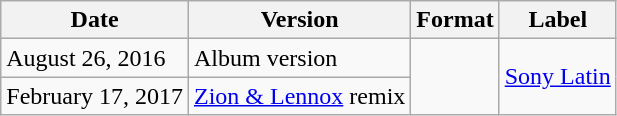<table class=wikitable>
<tr>
<th scope="col">Date</th>
<th scope="col">Version</th>
<th scope="col">Format</th>
<th scope="col">Label</th>
</tr>
<tr>
<td>August 26, 2016</td>
<td>Album version</td>
<td rowspan="2"></td>
<td rowspan="2"><a href='#'>Sony Latin</a></td>
</tr>
<tr>
<td>February 17, 2017</td>
<td><a href='#'>Zion & Lennox</a> remix</td>
</tr>
</table>
